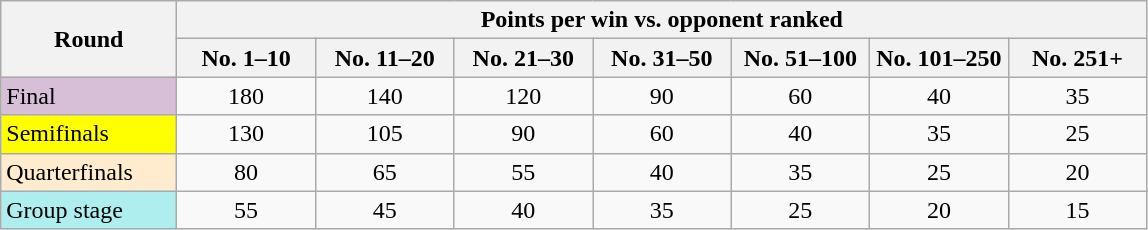<table class="wikitable nowrap" style=text-align:center;>
<tr>
<th width=110 rowspan=2>Round</th>
<th colspan=7>Points per win vs. opponent ranked</th>
</tr>
<tr>
<th width=85>No. 1–10</th>
<th width=85>No. 11–20</th>
<th width=85>No. 21–30</th>
<th width=85>No. 31–50</th>
<th width=85>No. 51–100</th>
<th width=85>No. 101–250</th>
<th width=85>No. 251+</th>
</tr>
<tr>
<td bgcolor=thistle align=left>Final</td>
<td>180</td>
<td>140</td>
<td>120</td>
<td>90</td>
<td>60</td>
<td>40</td>
<td>35</td>
</tr>
<tr>
<td bgcolor=yellow align=left>Semifinals</td>
<td>130</td>
<td>105</td>
<td>90</td>
<td>60</td>
<td>40</td>
<td>35</td>
<td>25</td>
</tr>
<tr>
<td bgcolor=ffebcd align=left>Quarterfinals</td>
<td>80</td>
<td>65</td>
<td>55</td>
<td>40</td>
<td>35</td>
<td>25</td>
<td>20</td>
</tr>
<tr>
<td bgcolor=afeeee align=left>Group stage</td>
<td>55</td>
<td>45</td>
<td>40</td>
<td>35</td>
<td>25</td>
<td>20</td>
<td>15</td>
</tr>
</table>
